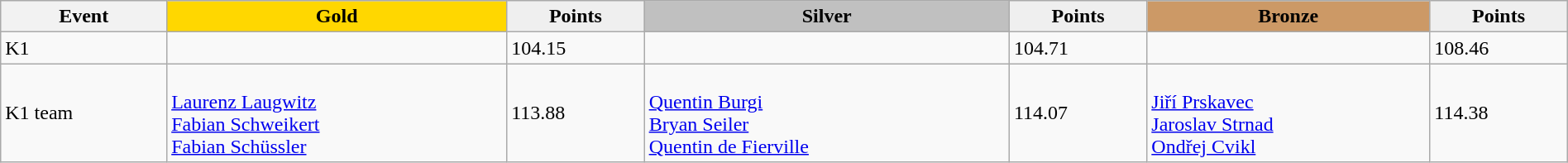<table class="wikitable" width=100%>
<tr>
<th>Event</th>
<td align=center bgcolor="gold"><strong>Gold</strong></td>
<td align=center bgcolor="EFEFEF"><strong>Points</strong></td>
<td align=center bgcolor="silver"><strong>Silver</strong></td>
<td align=center bgcolor="EFEFEF"><strong>Points</strong></td>
<td align=center bgcolor="CC9966"><strong>Bronze</strong></td>
<td align=center bgcolor="EFEFEF"><strong>Points</strong></td>
</tr>
<tr>
<td>K1</td>
<td></td>
<td>104.15</td>
<td></td>
<td>104.71</td>
<td></td>
<td>108.46</td>
</tr>
<tr>
<td>K1 team</td>
<td><br><a href='#'>Laurenz Laugwitz</a><br><a href='#'>Fabian Schweikert</a><br><a href='#'>Fabian Schüssler</a></td>
<td>113.88</td>
<td><br><a href='#'>Quentin Burgi</a><br><a href='#'>Bryan Seiler</a><br><a href='#'>Quentin de Fierville</a></td>
<td>114.07</td>
<td><br><a href='#'>Jiří Prskavec</a><br><a href='#'>Jaroslav Strnad</a><br><a href='#'>Ondřej Cvikl</a></td>
<td>114.38</td>
</tr>
</table>
